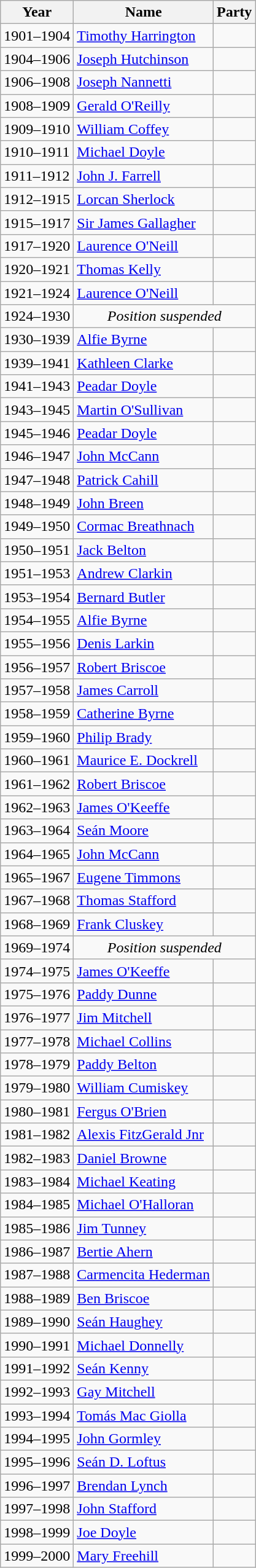<table class="wikitable">
<tr>
<th>Year</th>
<th>Name</th>
<th colspan=2>Party</th>
</tr>
<tr>
<td>1901–1904</td>
<td><a href='#'>Timothy Harrington</a></td>
<td></td>
</tr>
<tr>
<td>1904–1906</td>
<td><a href='#'>Joseph Hutchinson</a></td>
<td></td>
</tr>
<tr>
<td>1906–1908</td>
<td><a href='#'>Joseph Nannetti</a></td>
<td></td>
</tr>
<tr>
<td>1908–1909</td>
<td><a href='#'>Gerald O'Reilly</a></td>
<td></td>
</tr>
<tr>
<td>1909–1910</td>
<td><a href='#'>William Coffey</a></td>
<td></td>
</tr>
<tr>
<td>1910–1911</td>
<td><a href='#'>Michael Doyle</a></td>
<td></td>
</tr>
<tr>
<td>1911–1912</td>
<td><a href='#'>John J. Farrell</a></td>
<td></td>
</tr>
<tr>
<td>1912–1915</td>
<td><a href='#'>Lorcan Sherlock</a></td>
<td></td>
</tr>
<tr>
<td>1915–1917</td>
<td><a href='#'>Sir James Gallagher</a></td>
<td></td>
</tr>
<tr>
<td>1917–1920</td>
<td><a href='#'>Laurence O'Neill</a></td>
<td></td>
</tr>
<tr>
<td>1920–1921</td>
<td><a href='#'>Thomas Kelly</a></td>
<td></td>
</tr>
<tr>
<td>1921–1924</td>
<td><a href='#'>Laurence O'Neill</a></td>
<td></td>
</tr>
<tr>
<td>1924–1930</td>
<td colspan="3" style="text-align:center;"><em>Position suspended</em></td>
</tr>
<tr>
<td>1930–1939</td>
<td><a href='#'>Alfie Byrne</a></td>
<td></td>
</tr>
<tr>
<td>1939–1941</td>
<td><a href='#'>Kathleen Clarke</a></td>
<td></td>
</tr>
<tr>
<td>1941–1943</td>
<td><a href='#'>Peadar Doyle</a></td>
<td></td>
</tr>
<tr>
<td>1943–1945</td>
<td><a href='#'>Martin O'Sullivan</a></td>
<td></td>
</tr>
<tr>
<td>1945–1946</td>
<td><a href='#'>Peadar Doyle</a></td>
<td></td>
</tr>
<tr>
<td>1946–1947</td>
<td><a href='#'>John McCann</a></td>
<td></td>
</tr>
<tr>
<td>1947–1948</td>
<td><a href='#'>Patrick Cahill</a></td>
<td></td>
</tr>
<tr>
<td>1948–1949</td>
<td><a href='#'>John Breen</a></td>
<td></td>
</tr>
<tr>
<td>1949–1950</td>
<td><a href='#'>Cormac Breathnach</a></td>
<td></td>
</tr>
<tr>
<td>1950–1951</td>
<td><a href='#'>Jack Belton</a></td>
<td></td>
</tr>
<tr>
<td>1951–1953</td>
<td><a href='#'>Andrew Clarkin</a></td>
<td></td>
</tr>
<tr>
<td>1953–1954</td>
<td><a href='#'>Bernard Butler</a></td>
<td></td>
</tr>
<tr>
<td>1954–1955</td>
<td><a href='#'>Alfie Byrne</a></td>
<td></td>
</tr>
<tr>
<td>1955–1956</td>
<td><a href='#'>Denis Larkin</a></td>
<td></td>
</tr>
<tr>
<td>1956–1957</td>
<td><a href='#'>Robert Briscoe</a></td>
<td></td>
</tr>
<tr>
<td>1957–1958</td>
<td><a href='#'>James Carroll</a></td>
<td></td>
</tr>
<tr>
<td>1958–1959</td>
<td><a href='#'>Catherine Byrne</a></td>
<td></td>
</tr>
<tr>
<td>1959–1960</td>
<td><a href='#'>Philip Brady</a></td>
<td></td>
</tr>
<tr>
<td>1960–1961</td>
<td><a href='#'>Maurice E. Dockrell</a></td>
<td></td>
</tr>
<tr>
<td>1961–1962</td>
<td><a href='#'>Robert Briscoe</a></td>
<td></td>
</tr>
<tr>
<td>1962–1963</td>
<td><a href='#'>James O'Keeffe</a></td>
<td></td>
</tr>
<tr>
<td>1963–1964</td>
<td><a href='#'>Seán Moore</a></td>
<td></td>
</tr>
<tr>
<td>1964–1965</td>
<td><a href='#'>John McCann</a></td>
<td></td>
</tr>
<tr>
<td>1965–1967</td>
<td><a href='#'>Eugene Timmons</a></td>
<td></td>
</tr>
<tr>
<td>1967–1968</td>
<td><a href='#'>Thomas Stafford</a></td>
<td></td>
</tr>
<tr>
<td>1968–1969</td>
<td><a href='#'>Frank Cluskey</a></td>
<td></td>
</tr>
<tr>
<td>1969–1974</td>
<td colspan="3" style="text-align:center;"><em>Position suspended</em></td>
</tr>
<tr>
<td>1974–1975</td>
<td><a href='#'>James O'Keeffe</a></td>
<td></td>
</tr>
<tr>
<td>1975–1976</td>
<td><a href='#'>Paddy Dunne</a></td>
<td></td>
</tr>
<tr>
<td>1976–1977</td>
<td><a href='#'>Jim Mitchell</a></td>
<td></td>
</tr>
<tr>
<td>1977–1978</td>
<td><a href='#'>Michael Collins</a></td>
<td></td>
</tr>
<tr>
<td>1978–1979</td>
<td><a href='#'>Paddy Belton</a></td>
<td></td>
</tr>
<tr>
<td>1979–1980</td>
<td><a href='#'>William Cumiskey</a></td>
<td></td>
</tr>
<tr>
<td>1980–1981</td>
<td><a href='#'>Fergus O'Brien</a></td>
<td></td>
</tr>
<tr>
<td>1981–1982</td>
<td><a href='#'>Alexis FitzGerald Jnr</a></td>
<td></td>
</tr>
<tr>
<td>1982–1983</td>
<td><a href='#'>Daniel Browne</a></td>
<td></td>
</tr>
<tr>
<td>1983–1984</td>
<td><a href='#'>Michael Keating</a></td>
<td></td>
</tr>
<tr>
<td>1984–1985</td>
<td><a href='#'>Michael O'Halloran</a></td>
<td></td>
</tr>
<tr>
<td>1985–1986</td>
<td><a href='#'>Jim Tunney</a></td>
<td></td>
</tr>
<tr>
<td>1986–1987</td>
<td><a href='#'>Bertie Ahern</a></td>
<td></td>
</tr>
<tr>
<td>1987–1988</td>
<td><a href='#'>Carmencita Hederman</a></td>
<td></td>
</tr>
<tr>
<td>1988–1989</td>
<td><a href='#'>Ben Briscoe</a></td>
<td></td>
</tr>
<tr>
<td>1989–1990</td>
<td><a href='#'>Seán Haughey</a></td>
<td></td>
</tr>
<tr>
<td>1990–1991</td>
<td><a href='#'>Michael Donnelly</a></td>
<td></td>
</tr>
<tr>
<td>1991–1992</td>
<td><a href='#'>Seán Kenny</a></td>
<td></td>
</tr>
<tr>
<td>1992–1993</td>
<td><a href='#'>Gay Mitchell</a></td>
<td></td>
</tr>
<tr>
<td>1993–1994</td>
<td><a href='#'>Tomás Mac Giolla</a></td>
<td></td>
</tr>
<tr>
<td>1994–1995</td>
<td><a href='#'>John Gormley</a></td>
<td></td>
</tr>
<tr>
<td>1995–1996</td>
<td><a href='#'>Seán D. Loftus</a></td>
<td></td>
</tr>
<tr>
<td>1996–1997</td>
<td><a href='#'>Brendan Lynch</a></td>
<td></td>
</tr>
<tr>
<td>1997–1998</td>
<td><a href='#'>John Stafford</a></td>
<td></td>
</tr>
<tr>
<td>1998–1999</td>
<td><a href='#'>Joe Doyle</a></td>
<td></td>
</tr>
<tr>
<td>1999–2000</td>
<td><a href='#'>Mary Freehill</a></td>
<td></td>
</tr>
</table>
